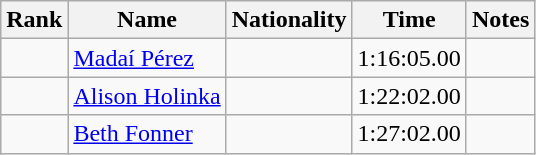<table class="wikitable sortable" style="text-align:center">
<tr>
<th>Rank</th>
<th>Name</th>
<th>Nationality</th>
<th>Time</th>
<th>Notes</th>
</tr>
<tr>
<td align=center></td>
<td align=left><a href='#'>Madaí Pérez</a></td>
<td align=left></td>
<td>1:16:05.00</td>
<td></td>
</tr>
<tr>
<td align=center></td>
<td align=left><a href='#'>Alison Holinka</a></td>
<td align=left></td>
<td>1:22:02.00</td>
<td></td>
</tr>
<tr>
<td align=center></td>
<td align=left><a href='#'>Beth Fonner</a></td>
<td align=left></td>
<td>1:27:02.00</td>
<td></td>
</tr>
</table>
